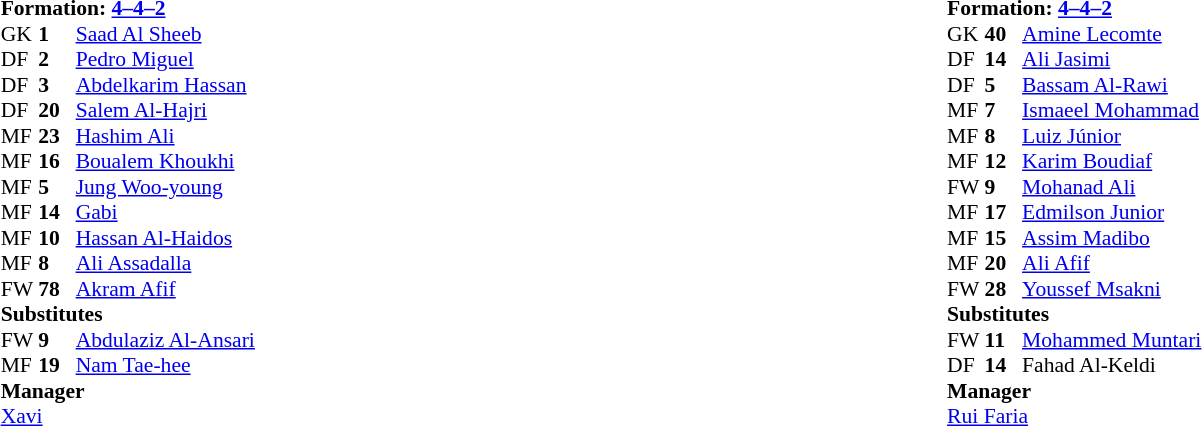<table style="width:100%;">
<tr>
<td style="vertical-align:top; width:50%;"><br><table cellspacing="0" cellpadding="0" style="font-size:90%; margin:auto;">
<tr>
<td colspan=4><strong>Formation: <a href='#'>4–4–2</a></strong></td>
</tr>
<tr>
<th width=25></th>
<th width=25></th>
</tr>
<tr>
<td>GK</td>
<td><strong>1</strong></td>
<td> <a href='#'>Saad Al Sheeb</a></td>
</tr>
<tr>
<td>DF</td>
<td><strong>2</strong></td>
<td> <a href='#'>Pedro Miguel</a></td>
</tr>
<tr>
<td>DF</td>
<td><strong>3</strong></td>
<td> <a href='#'>Abdelkarim Hassan</a></td>
</tr>
<tr>
<td>DF</td>
<td><strong>20</strong></td>
<td> <a href='#'>Salem Al-Hajri</a></td>
<td></td>
<td></td>
</tr>
<tr>
<td>MF</td>
<td><strong>23</strong></td>
<td> <a href='#'>Hashim Ali</a></td>
<td></td>
<td></td>
</tr>
<tr>
<td>MF</td>
<td><strong>16</strong></td>
<td> <a href='#'>Boualem Khoukhi</a></td>
</tr>
<tr>
<td>MF</td>
<td><strong>5</strong></td>
<td> <a href='#'>Jung Woo-young</a></td>
</tr>
<tr>
<td>MF</td>
<td><strong>14</strong></td>
<td> <a href='#'>Gabi</a></td>
</tr>
<tr>
<td>MF</td>
<td><strong>10</strong></td>
<td> <a href='#'>Hassan Al-Haidos</a></td>
</tr>
<tr>
<td>MF</td>
<td><strong>8</strong></td>
<td> <a href='#'>Ali Assadalla</a></td>
</tr>
<tr>
<td>FW</td>
<td><strong>78</strong></td>
<td> <a href='#'>Akram Afif</a></td>
</tr>
<tr>
<td colspan=3><strong>Substitutes</strong></td>
</tr>
<tr>
<td>FW</td>
<td><strong>9</strong></td>
<td> <a href='#'>Abdulaziz Al-Ansari</a></td>
<td></td>
<td></td>
</tr>
<tr>
<td>MF</td>
<td><strong>19</strong></td>
<td> <a href='#'>Nam Tae-hee</a></td>
<td></td>
<td></td>
</tr>
<tr>
<td colspan=3><strong>Manager</strong></td>
</tr>
<tr>
<td colspan=4> <a href='#'>Xavi</a></td>
</tr>
</table>
</td>
<td><br><table cellspacing="0" cellpadding="0" style="font-size:90%; margin:auto;">
<tr>
<td colspan=4><strong>Formation: <a href='#'>4–4–2</a></strong></td>
</tr>
<tr>
<th width=25></th>
<th width=25></th>
</tr>
<tr>
<td>GK</td>
<td><strong>40</strong></td>
<td> <a href='#'>Amine Lecomte</a></td>
</tr>
<tr>
<td>DF</td>
<td><strong>14</strong></td>
<td> <a href='#'>Ali Jasimi</a></td>
<td></td>
<td></td>
</tr>
<tr>
<td>DF</td>
<td><strong>5</strong></td>
<td> <a href='#'>Bassam Al-Rawi</a></td>
</tr>
<tr>
<td>MF</td>
<td><strong>7</strong></td>
<td> <a href='#'>Ismaeel Mohammad</a></td>
</tr>
<tr>
<td>MF</td>
<td><strong>8</strong></td>
<td> <a href='#'>Luiz Júnior</a></td>
<td></td>
<td></td>
</tr>
<tr>
<td>MF</td>
<td><strong>12</strong></td>
<td> <a href='#'>Karim Boudiaf</a></td>
</tr>
<tr>
<td>FW</td>
<td><strong>9</strong></td>
<td> <a href='#'>Mohanad Ali</a></td>
<td></td>
<td></td>
</tr>
<tr>
<td>MF</td>
<td><strong>17</strong></td>
<td> <a href='#'>Edmilson Junior</a></td>
</tr>
<tr>
<td>MF</td>
<td><strong>15</strong></td>
<td> <a href='#'>Assim Madibo</a></td>
<td></td>
<td></td>
</tr>
<tr>
<td>MF</td>
<td><strong>20</strong></td>
<td> <a href='#'>Ali Afif</a></td>
</tr>
<tr>
<td>FW</td>
<td><strong>28</strong></td>
<td> <a href='#'>Youssef Msakni</a></td>
</tr>
<tr>
<td colspan=3><strong>Substitutes</strong></td>
</tr>
<tr>
<td>FW</td>
<td><strong>11</strong></td>
<td> <a href='#'>Mohammed Muntari</a></td>
<td></td>
<td></td>
</tr>
<tr>
<td>DF</td>
<td><strong>14</strong></td>
<td> Fahad Al-Keldi</td>
<td></td>
<td></td>
</tr>
<tr>
<td colspan=3><strong>Manager</strong></td>
</tr>
<tr>
<td colspan=4> <a href='#'>Rui Faria</a></td>
</tr>
</table>
</td>
</tr>
</table>
